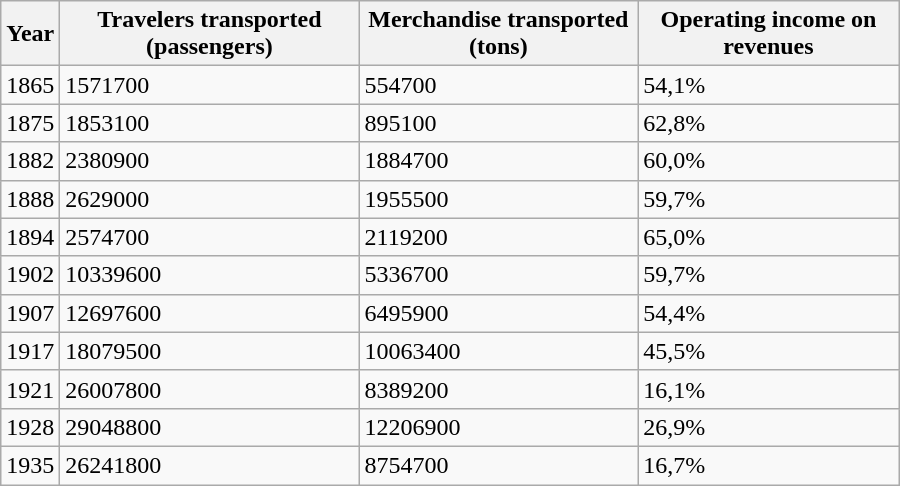<table class="wikitable" width="600">
<tr>
<th>Year</th>
<th>Travelers transported (passengers)</th>
<th>Merchandise transported (tons)</th>
<th>Operating income on revenues</th>
</tr>
<tr>
<td>1865</td>
<td>1571700</td>
<td>554700</td>
<td> 54,1%</td>
</tr>
<tr>
<td>1875</td>
<td>1853100</td>
<td>895100</td>
<td> 62,8%</td>
</tr>
<tr>
<td>1882</td>
<td>2380900</td>
<td>1884700</td>
<td> 60,0%</td>
</tr>
<tr>
<td>1888</td>
<td>2629000</td>
<td>1955500</td>
<td> 59,7%</td>
</tr>
<tr>
<td>1894</td>
<td>2574700</td>
<td>2119200</td>
<td> 65,0%</td>
</tr>
<tr>
<td>1902</td>
<td>10339600</td>
<td>5336700</td>
<td> 59,7%</td>
</tr>
<tr>
<td>1907</td>
<td>12697600</td>
<td>6495900</td>
<td> 54,4%</td>
</tr>
<tr>
<td>1917</td>
<td>18079500</td>
<td>10063400</td>
<td> 45,5%</td>
</tr>
<tr>
<td>1921</td>
<td>26007800</td>
<td>8389200</td>
<td> 16,1%</td>
</tr>
<tr>
<td>1928</td>
<td>29048800</td>
<td>12206900</td>
<td> 26,9%</td>
</tr>
<tr>
<td>1935</td>
<td>26241800</td>
<td>8754700</td>
<td> 16,7%</td>
</tr>
</table>
